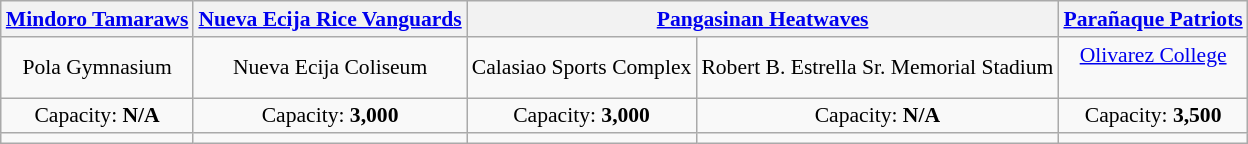<table class="wikitable" style="font-size: 90%; text-align:center">
<tr>
<th><a href='#'>Mindoro Tamaraws</a></th>
<th><a href='#'>Nueva Ecija Rice Vanguards</a></th>
<th colspan=2><a href='#'>Pangasinan Heatwaves</a></th>
<th><a href='#'>Parañaque Patriots</a></th>
</tr>
<tr>
<td>Pola Gymnasium <br> </td>
<td>Nueva Ecija Coliseum <br> </td>
<td>Calasiao Sports Complex <br> </td>
<td>Robert B. Estrella Sr. Memorial Stadium <br> </td>
<td><a href='#'>Olivarez College</a> <br>  <br> </td>
</tr>
<tr>
<td>Capacity: <strong>N/A</strong></td>
<td>Capacity: <strong>3,000</strong></td>
<td>Capacity: <strong>3,000</strong></td>
<td>Capacity: <strong>N/A</strong></td>
<td>Capacity: <strong>3,500</strong></td>
</tr>
<tr>
<td></td>
<td></td>
<td></td>
<td></td>
<td></td>
</tr>
</table>
